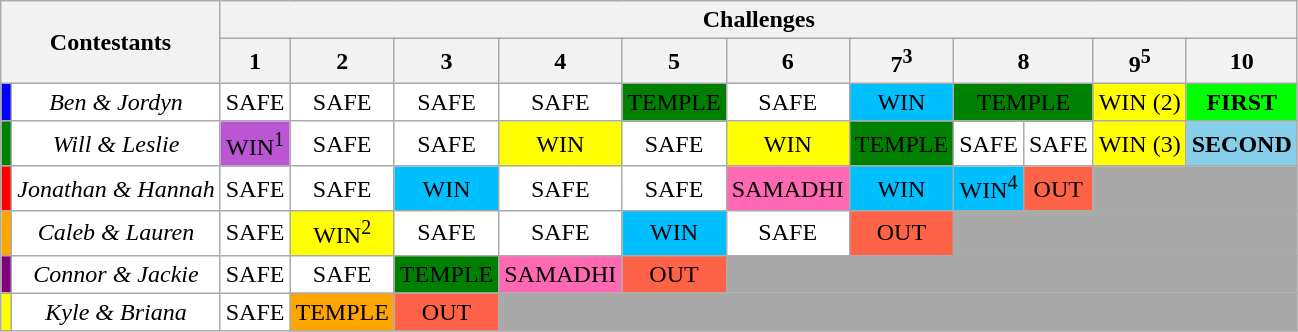<table class="wikitable" style="text-align:center; background:white">
<tr>
<th colspan=2 rowspan=2>Contestants</th>
<th colspan=13>Challenges</th>
</tr>
<tr>
<th>1</th>
<th>2</th>
<th>3</th>
<th>4</th>
<th>5</th>
<th>6</th>
<th>7<sup>3</sup></th>
<th colspan="2">8</th>
<th>9<sup>5</sup></th>
<th>10</th>
</tr>
<tr>
<td style="background:blue;"></td>
<td><em>Ben & Jordyn</em></td>
<td>SAFE</td>
<td>SAFE</td>
<td>SAFE</td>
<td>SAFE</td>
<td style="background:green;"><span>TEMPLE</span></td>
<td>SAFE</td>
<td style="background:deepskyblue;">WIN</td>
<td colspan="2" style="background:green;"><span>TEMPLE</span></td>
<td style="background:yellow;">WIN (2)</td>
<td style="background:lime;"><strong>FIRST</strong></td>
</tr>
<tr>
<td style="background:green;"></td>
<td><em>Will & Leslie</em></td>
<td style="background:mediumorchid;"><span>WIN</span><sup>1</sup></td>
<td>SAFE</td>
<td>SAFE</td>
<td style="background:yellow;">WIN</td>
<td>SAFE</td>
<td style="background:yellow;">WIN</td>
<td style="background:green;"><span>TEMPLE</span></td>
<td>SAFE</td>
<td>SAFE</td>
<td style="background:yellow;">WIN (3)</td>
<td style="background:skyblue;"><strong>SECOND</strong></td>
</tr>
<tr>
<td style="background:red;"></td>
<td><em>Jonathan & Hannah</em></td>
<td>SAFE</td>
<td>SAFE</td>
<td style="background:deepskyblue;">WIN</td>
<td>SAFE</td>
<td>SAFE</td>
<td style="background:hotpink;">SAMADHI</td>
<td style="background:deepskyblue;">WIN</td>
<td style="background:deepskyblue;">WIN<sup>4</sup></td>
<td style="background:tomato;">OUT</td>
<td style="background:darkgrey;" colspan="2"></td>
</tr>
<tr>
<td style="background:orange;"></td>
<td><em>Caleb & Lauren</em></td>
<td>SAFE</td>
<td style="background:yellow;">WIN<sup>2</sup></td>
<td>SAFE</td>
<td>SAFE</td>
<td style="background:deepskyblue;">WIN</td>
<td>SAFE</td>
<td style="background:tomato;">OUT</td>
<td style="background:darkgrey;" colspan="4"></td>
</tr>
<tr>
<td style="background:purple;"></td>
<td><em>Connor & Jackie</em></td>
<td>SAFE</td>
<td>SAFE</td>
<td style="background:green;"><span>TEMPLE</span></td>
<td style="background:hotpink;">SAMADHI</td>
<td style="background:tomato;">OUT</td>
<td style="background:darkgrey;" colspan="6"></td>
</tr>
<tr>
<td style="background:yellow;"></td>
<td><em>Kyle & Briana</em></td>
<td>SAFE</td>
<td style="background:orange;">TEMPLE</td>
<td style="background:tomato;">OUT</td>
<td style="background:darkgrey;" colspan="8"></td>
</tr>
</table>
